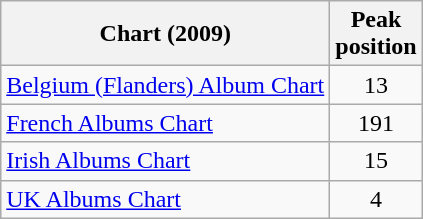<table class="wikitable sortable">
<tr>
<th>Chart (2009)</th>
<th>Peak<br>position</th>
</tr>
<tr>
<td><a href='#'>Belgium (Flanders) Album Chart</a></td>
<td align="center">13</td>
</tr>
<tr>
<td><a href='#'>French Albums Chart</a></td>
<td align="center">191</td>
</tr>
<tr>
<td><a href='#'>Irish Albums Chart</a></td>
<td align="center">15</td>
</tr>
<tr>
<td><a href='#'>UK Albums Chart</a></td>
<td align="center">4</td>
</tr>
</table>
